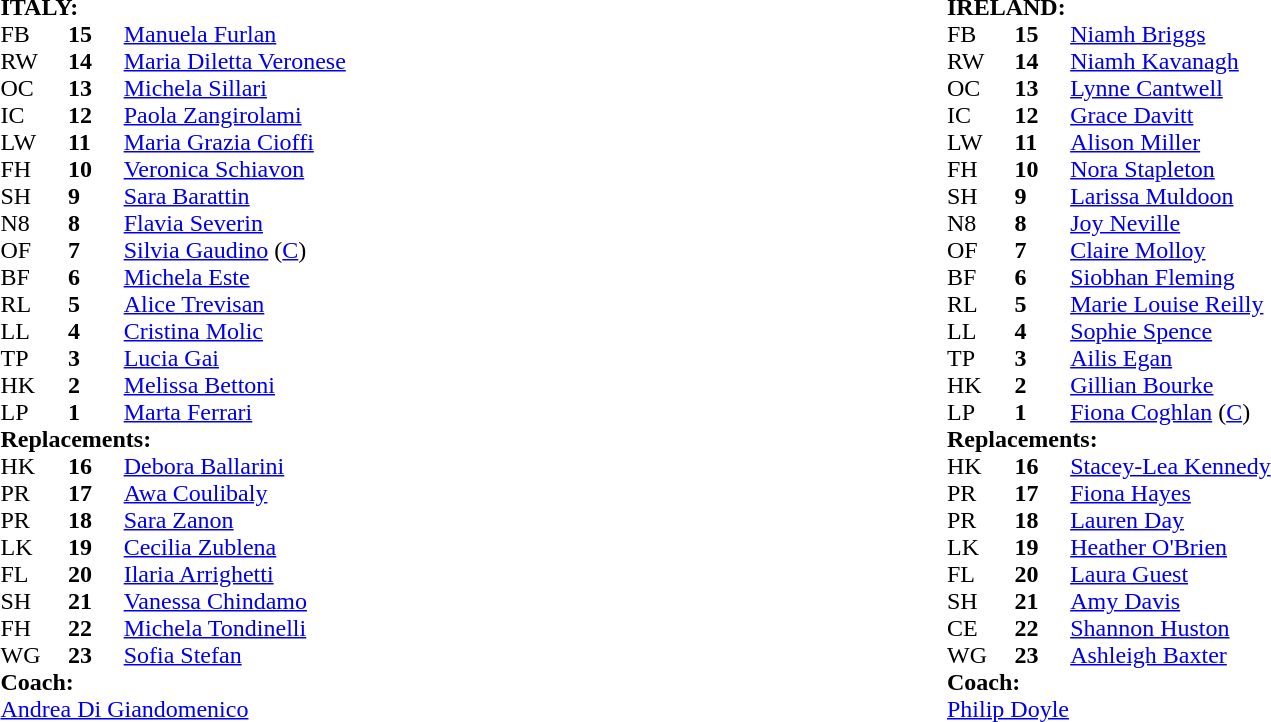<table style="width:100%">
<tr>
<td width="50%"><br><table cellspacing="0" cellpadding="0">
<tr>
<td colspan="4"><strong>ITALY:</strong></td>
</tr>
<tr>
<th width="3%"></th>
<th width="3%"></th>
<th width="22%"></th>
<th width="22%"></th>
</tr>
<tr>
<td>FB</td>
<td><strong>15</strong></td>
<td><a href='#'>Manuela Furlan</a></td>
</tr>
<tr>
<td>RW</td>
<td><strong>14</strong></td>
<td><a href='#'>Maria Diletta Veronese</a></td>
</tr>
<tr>
<td>OC</td>
<td><strong>13</strong></td>
<td><a href='#'>Michela Sillari</a></td>
</tr>
<tr>
<td>IC</td>
<td><strong>12</strong></td>
<td><a href='#'>Paola Zangirolami</a></td>
</tr>
<tr>
<td>LW</td>
<td><strong>11</strong></td>
<td><a href='#'>Maria Grazia Cioffi</a></td>
<td></td>
</tr>
<tr>
<td>FH</td>
<td><strong>10</strong></td>
<td><a href='#'>Veronica Schiavon</a></td>
</tr>
<tr>
<td>SH</td>
<td><strong>9</strong></td>
<td><a href='#'>Sara Barattin</a></td>
</tr>
<tr>
<td>N8</td>
<td><strong>8</strong></td>
<td><a href='#'>Flavia Severin</a></td>
</tr>
<tr>
<td>OF</td>
<td><strong>7</strong></td>
<td><a href='#'>Silvia Gaudino</a> (<a href='#'>C</a>)</td>
</tr>
<tr>
<td>BF</td>
<td><strong>6</strong></td>
<td><a href='#'>Michela Este</a></td>
<td></td>
</tr>
<tr>
<td>RL</td>
<td><strong>5</strong></td>
<td><a href='#'>Alice Trevisan</a></td>
<td>  </td>
</tr>
<tr>
<td>LL</td>
<td><strong>4</strong></td>
<td><a href='#'>Cristina Molic</a></td>
</tr>
<tr>
<td>TP</td>
<td><strong>3</strong></td>
<td><a href='#'>Lucia Gai</a></td>
<td></td>
</tr>
<tr>
<td>HK</td>
<td><strong>2</strong></td>
<td><a href='#'>Melissa Bettoni</a></td>
<td></td>
</tr>
<tr>
<td>LP</td>
<td><strong>1</strong></td>
<td><a href='#'>Marta Ferrari</a></td>
</tr>
<tr>
<td colspan=4><strong>Replacements:</strong></td>
</tr>
<tr>
<td>HK</td>
<td><strong>16</strong></td>
<td><a href='#'>Debora Ballarini</a></td>
</tr>
<tr>
<td>PR</td>
<td><strong>17</strong></td>
<td><a href='#'>Awa Coulibaly</a></td>
</tr>
<tr>
<td>PR</td>
<td><strong>18</strong></td>
<td><a href='#'>Sara Zanon</a></td>
<td>  </td>
</tr>
<tr>
<td>LK</td>
<td><strong>19</strong></td>
<td><a href='#'>Cecilia Zublena</a></td>
<td></td>
</tr>
<tr>
<td>FL</td>
<td><strong>20</strong></td>
<td><a href='#'>Ilaria Arrighetti</a></td>
<td></td>
</tr>
<tr>
<td>SH</td>
<td><strong>21</strong></td>
<td><a href='#'>Vanessa Chindamo</a></td>
</tr>
<tr>
<td>FH</td>
<td><strong>22</strong></td>
<td><a href='#'>Michela Tondinelli</a></td>
</tr>
<tr>
<td>WG</td>
<td><strong>23</strong></td>
<td><a href='#'>Sofia Stefan</a></td>
<td></td>
</tr>
<tr>
<td colspan="4"><strong>Coach:</strong></td>
</tr>
<tr>
<td colspan="4"> <a href='#'>Andrea Di Giandomenico</a></td>
</tr>
<tr>
</tr>
</table>
</td>
<td width="50%"><br><table cellspacing="0" cellpadding="0">
<tr>
<td colspan="4"><strong>IRELAND:</strong></td>
</tr>
<tr>
<th width="3%"></th>
<th width="3%"></th>
<th width="22%"></th>
<th width="22%"></th>
</tr>
<tr>
<td>FB</td>
<td><strong>15</strong></td>
<td><a href='#'>Niamh Briggs</a></td>
</tr>
<tr>
<td>RW</td>
<td><strong>14</strong></td>
<td><a href='#'>Niamh Kavanagh</a></td>
</tr>
<tr>
<td>OC</td>
<td><strong>13</strong></td>
<td><a href='#'>Lynne Cantwell</a></td>
</tr>
<tr>
<td>IC</td>
<td><strong>12</strong></td>
<td><a href='#'>Grace Davitt</a></td>
</tr>
<tr>
<td>LW</td>
<td><strong>11</strong></td>
<td><a href='#'>Alison Miller</a></td>
</tr>
<tr>
<td>FH</td>
<td><strong>10</strong></td>
<td><a href='#'>Nora Stapleton</a></td>
</tr>
<tr>
<td>SH</td>
<td><strong>9</strong></td>
<td><a href='#'>Larissa Muldoon</a></td>
</tr>
<tr>
<td>N8</td>
<td><strong>8</strong></td>
<td><a href='#'>Joy Neville</a></td>
</tr>
<tr>
<td>OF</td>
<td><strong>7</strong></td>
<td><a href='#'>Claire Molloy</a></td>
</tr>
<tr>
<td>BF</td>
<td><strong>6</strong></td>
<td><a href='#'>Siobhan Fleming</a></td>
<td></td>
</tr>
<tr>
<td>RL</td>
<td><strong>5</strong></td>
<td><a href='#'>Marie Louise Reilly</a></td>
</tr>
<tr>
<td>LL</td>
<td><strong>4</strong></td>
<td><a href='#'>Sophie Spence</a></td>
</tr>
<tr>
<td>TP</td>
<td><strong>3</strong></td>
<td><a href='#'>Ailis Egan</a></td>
<td></td>
</tr>
<tr>
<td>HK</td>
<td><strong>2</strong></td>
<td><a href='#'>Gillian Bourke</a></td>
<td></td>
</tr>
<tr>
<td>LP</td>
<td><strong>1</strong></td>
<td><a href='#'>Fiona Coghlan</a> (<a href='#'>C</a>)</td>
</tr>
<tr>
<td colspan=4><strong>Replacements:</strong></td>
</tr>
<tr>
<td>HK</td>
<td><strong>16</strong></td>
<td><a href='#'>Stacey-Lea Kennedy</a></td>
<td></td>
</tr>
<tr>
<td>PR</td>
<td><strong>17</strong></td>
<td><a href='#'>Fiona Hayes</a></td>
</tr>
<tr>
<td>PR</td>
<td><strong>18</strong></td>
<td><a href='#'>Lauren Day</a></td>
<td></td>
</tr>
<tr>
<td>LK</td>
<td><strong>19</strong></td>
<td><a href='#'>Heather O'Brien</a></td>
</tr>
<tr>
<td>FL</td>
<td><strong>20</strong></td>
<td><a href='#'>Laura Guest</a></td>
<td></td>
</tr>
<tr>
<td>SH</td>
<td><strong>21</strong></td>
<td><a href='#'>Amy Davis</a></td>
</tr>
<tr>
<td>CE</td>
<td><strong>22</strong></td>
<td><a href='#'>Shannon Huston</a></td>
</tr>
<tr>
<td>WG</td>
<td><strong>23</strong></td>
<td><a href='#'>Ashleigh Baxter</a></td>
</tr>
<tr>
<td colspan="4"><strong>Coach:</strong></td>
</tr>
<tr>
<td colspan="4"> <a href='#'>Philip Doyle</a></td>
</tr>
<tr>
</tr>
</table>
</td>
</tr>
</table>
